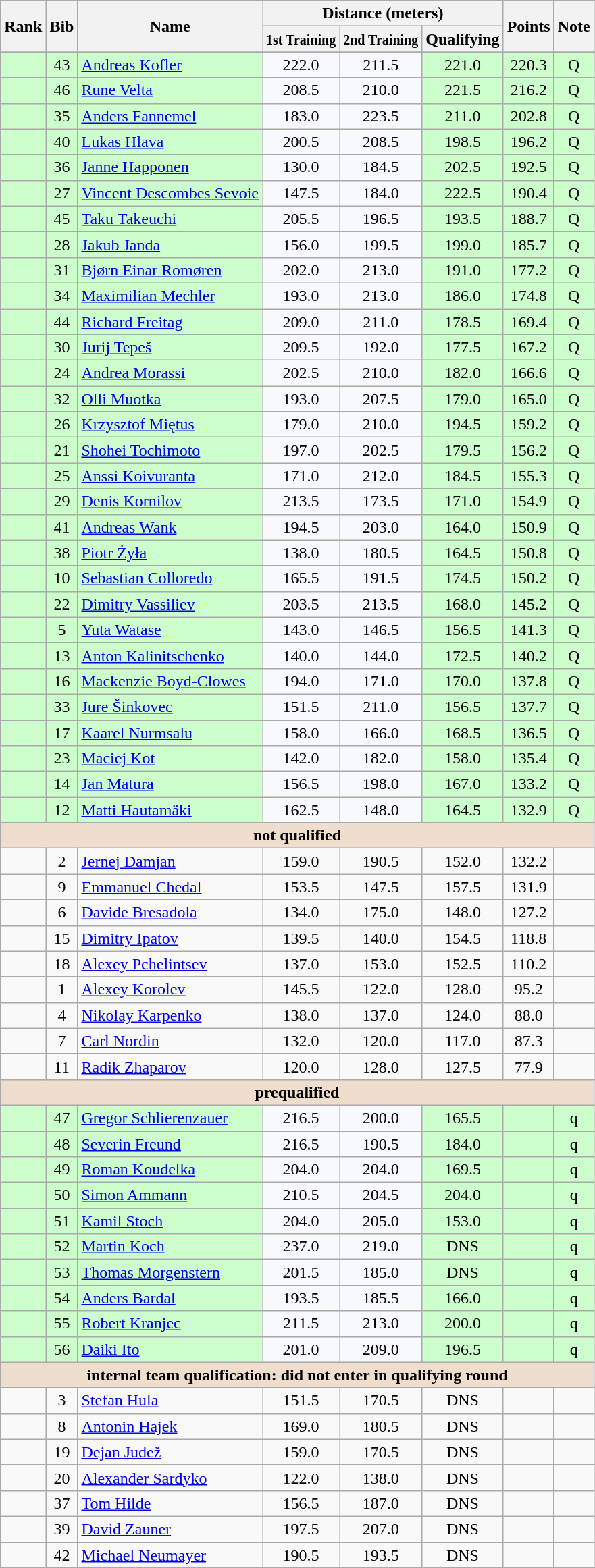<table class="wikitable sortable" style="text-align:center">
<tr>
<th rowspan=2>Rank</th>
<th rowspan=2>Bib</th>
<th rowspan=2>Name</th>
<th colspan=3>Distance (meters)</th>
<th rowspan=2>Points</th>
<th rowspan=2>Note</th>
</tr>
<tr>
<th><small>1st Training</small></th>
<th><small>2nd Training</small></th>
<th>Qualifying</th>
</tr>
<tr>
</tr>
<tr bgcolor=ccffcc>
<td></td>
<td>43</td>
<td align=left> <a href='#'>Andreas Kofler</a></td>
<td bgcolor=#F8F8FF align=center>222.0</td>
<td bgcolor=#F8F8FF align=center>211.5</td>
<td align=center>221.0</td>
<td align=center>220.3</td>
<td>Q</td>
</tr>
<tr bgcolor=ccffcc>
<td></td>
<td>46</td>
<td align=left> <a href='#'>Rune Velta</a></td>
<td bgcolor=#F8F8FF align=center>208.5</td>
<td bgcolor=#F8F8FF align=center>210.0</td>
<td align=center>221.5</td>
<td align=center>216.2</td>
<td>Q</td>
</tr>
<tr bgcolor=ccffcc>
<td></td>
<td>35</td>
<td align=left> <a href='#'>Anders Fannemel</a></td>
<td bgcolor=#F8F8FF align=center>183.0</td>
<td bgcolor=#F8F8FF align=center>223.5</td>
<td align=center>211.0</td>
<td align=center>202.8</td>
<td>Q</td>
</tr>
<tr bgcolor=ccffcc>
<td></td>
<td>40</td>
<td align=left> <a href='#'>Lukas Hlava</a></td>
<td bgcolor=#F8F8FF align=center>200.5</td>
<td bgcolor=#F8F8FF align=center>208.5</td>
<td align=center>198.5</td>
<td align=center>196.2</td>
<td>Q</td>
</tr>
<tr bgcolor=ccffcc>
<td></td>
<td>36</td>
<td align=left> <a href='#'>Janne Happonen</a></td>
<td bgcolor=#F8F8FF align=center>130.0</td>
<td bgcolor=#F8F8FF align=center>184.5</td>
<td align=center>202.5</td>
<td align=center>192.5</td>
<td>Q</td>
</tr>
<tr bgcolor=ccffcc>
<td></td>
<td>27</td>
<td align=left> <a href='#'>Vincent Descombes Sevoie</a></td>
<td bgcolor=#F8F8FF align=center>147.5</td>
<td bgcolor=#F8F8FF align=center>184.0</td>
<td align=center>222.5</td>
<td align=center>190.4</td>
<td>Q</td>
</tr>
<tr bgcolor=ccffcc>
<td></td>
<td>45</td>
<td align=left> <a href='#'>Taku Takeuchi</a></td>
<td bgcolor=#F8F8FF align=center>205.5</td>
<td bgcolor=#F8F8FF align=center>196.5</td>
<td align=center>193.5</td>
<td align=center>188.7</td>
<td>Q</td>
</tr>
<tr bgcolor=ccffcc>
<td></td>
<td>28</td>
<td align=left> <a href='#'>Jakub Janda</a></td>
<td bgcolor=#F8F8FF align=center>156.0</td>
<td bgcolor=#F8F8FF align=center>199.5</td>
<td align=center>199.0</td>
<td align=center>185.7</td>
<td>Q</td>
</tr>
<tr bgcolor=ccffcc>
<td></td>
<td>31</td>
<td align=left> <a href='#'>Bjørn Einar Romøren</a></td>
<td bgcolor=#F8F8FF align=center>202.0</td>
<td bgcolor=#F8F8FF align=center>213.0</td>
<td align=center>191.0</td>
<td align=center>177.2</td>
<td>Q</td>
</tr>
<tr bgcolor=ccffcc>
<td></td>
<td>34</td>
<td align=left> <a href='#'>Maximilian Mechler</a></td>
<td bgcolor=#F8F8FF align=center>193.0</td>
<td bgcolor=#F8F8FF align=center>213.0</td>
<td align=center>186.0</td>
<td align=center>174.8</td>
<td>Q</td>
</tr>
<tr bgcolor=ccffcc>
<td></td>
<td>44</td>
<td align=left> <a href='#'>Richard Freitag</a></td>
<td bgcolor=#F8F8FF align=center>209.0</td>
<td bgcolor=#F8F8FF align=center>211.0</td>
<td align=center>178.5</td>
<td align=center>169.4</td>
<td>Q</td>
</tr>
<tr bgcolor=ccffcc>
<td></td>
<td>30</td>
<td align=left> <a href='#'>Jurij Tepeš</a></td>
<td bgcolor=#F8F8FF align=center>209.5</td>
<td bgcolor=#F8F8FF align=center>192.0</td>
<td align=center>177.5</td>
<td align=center>167.2</td>
<td>Q</td>
</tr>
<tr bgcolor=ccffcc>
<td></td>
<td>24</td>
<td align=left> <a href='#'>Andrea Morassi</a></td>
<td bgcolor=#F8F8FF align=center>202.5</td>
<td bgcolor=#F8F8FF align=center>210.0</td>
<td align=center>182.0</td>
<td align=center>166.6</td>
<td>Q</td>
</tr>
<tr bgcolor=ccffcc>
<td></td>
<td>32</td>
<td align=left> <a href='#'>Olli Muotka</a></td>
<td bgcolor=#F8F8FF align=center>193.0</td>
<td bgcolor=#F8F8FF align=center>207.5</td>
<td align=center>179.0</td>
<td align=center>165.0</td>
<td>Q</td>
</tr>
<tr bgcolor=ccffcc>
<td></td>
<td>26</td>
<td align=left> <a href='#'>Krzysztof Miętus</a></td>
<td bgcolor=#F8F8FF align=center>179.0</td>
<td bgcolor=#F8F8FF align=center>210.0</td>
<td align=center>194.5</td>
<td align=center>159.2</td>
<td>Q</td>
</tr>
<tr bgcolor=ccffcc>
<td></td>
<td>21</td>
<td align=left> <a href='#'>Shohei Tochimoto</a></td>
<td bgcolor=#F8F8FF align=center>197.0</td>
<td bgcolor=#F8F8FF align=center>202.5</td>
<td align=center>179.5</td>
<td align=center>156.2</td>
<td>Q</td>
</tr>
<tr bgcolor=ccffcc>
<td></td>
<td>25</td>
<td align=left> <a href='#'>Anssi Koivuranta</a></td>
<td bgcolor=#F8F8FF align=center>171.0</td>
<td bgcolor=#F8F8FF align=center>212.0</td>
<td align=center>184.5</td>
<td align=center>155.3</td>
<td>Q</td>
</tr>
<tr bgcolor=ccffcc>
<td></td>
<td>29</td>
<td align=left> <a href='#'>Denis Kornilov</a></td>
<td bgcolor=#F8F8FF align=center>213.5</td>
<td bgcolor=#F8F8FF align=center>173.5</td>
<td align=center>171.0</td>
<td align=center>154.9</td>
<td>Q</td>
</tr>
<tr bgcolor=ccffcc>
<td></td>
<td>41</td>
<td align=left> <a href='#'>Andreas Wank</a></td>
<td bgcolor=#F8F8FF align=center>194.5</td>
<td bgcolor=#F8F8FF align=center>203.0</td>
<td align=center>164.0</td>
<td align=center>150.9</td>
<td>Q</td>
</tr>
<tr bgcolor=ccffcc>
<td></td>
<td>38</td>
<td align=left> <a href='#'>Piotr Żyła</a></td>
<td bgcolor=#F8F8FF align=center>138.0</td>
<td bgcolor=#F8F8FF align=center>180.5</td>
<td align=center>164.5</td>
<td align=center>150.8</td>
<td>Q</td>
</tr>
<tr bgcolor=ccffcc>
<td></td>
<td>10</td>
<td align=left> <a href='#'>Sebastian Colloredo</a></td>
<td bgcolor=#F8F8FF align=center>165.5</td>
<td bgcolor=#F8F8FF align=center>191.5</td>
<td align=center>174.5</td>
<td align=center>150.2</td>
<td>Q</td>
</tr>
<tr bgcolor=ccffcc>
<td></td>
<td>22</td>
<td align=left> <a href='#'>Dimitry Vassiliev</a></td>
<td bgcolor=#F8F8FF align=center>203.5</td>
<td bgcolor=#F8F8FF align=center>213.5</td>
<td align=center>168.0</td>
<td align=center>145.2</td>
<td>Q</td>
</tr>
<tr bgcolor=ccffcc>
<td></td>
<td>5</td>
<td align=left> <a href='#'>Yuta Watase</a></td>
<td bgcolor=#F8F8FF align=center>143.0</td>
<td bgcolor=#F8F8FF align=center>146.5</td>
<td align=center>156.5</td>
<td align=center>141.3</td>
<td>Q</td>
</tr>
<tr bgcolor=ccffcc>
<td></td>
<td>13</td>
<td align=left> <a href='#'>Anton Kalinitschenko</a></td>
<td bgcolor=#F8F8FF align=center>140.0</td>
<td bgcolor=#F8F8FF align=center>144.0</td>
<td align=center>172.5</td>
<td align=center>140.2</td>
<td>Q</td>
</tr>
<tr bgcolor=ccffcc>
<td></td>
<td>16</td>
<td align=left> <a href='#'>Mackenzie Boyd-Clowes</a></td>
<td bgcolor=#F8F8FF align=center>194.0</td>
<td bgcolor=#F8F8FF align=center>171.0</td>
<td align=center>170.0</td>
<td align=center>137.8</td>
<td>Q</td>
</tr>
<tr bgcolor=ccffcc>
<td></td>
<td>33</td>
<td align=left> <a href='#'>Jure Šinkovec</a></td>
<td bgcolor=#F8F8FF align=center>151.5</td>
<td bgcolor=#F8F8FF align=center>211.0</td>
<td align=center>156.5</td>
<td align=center>137.7</td>
<td>Q</td>
</tr>
<tr bgcolor=ccffcc>
<td></td>
<td>17</td>
<td align=left> <a href='#'>Kaarel Nurmsalu</a></td>
<td bgcolor=#F8F8FF align=center>158.0</td>
<td bgcolor=#F8F8FF align=center>166.0</td>
<td align=center>168.5</td>
<td align=center>136.5</td>
<td>Q</td>
</tr>
<tr bgcolor=ccffcc>
<td></td>
<td>23</td>
<td align=left> <a href='#'>Maciej Kot</a></td>
<td bgcolor=#F8F8FF align=center>142.0</td>
<td bgcolor=#F8F8FF align=center>182.0</td>
<td align=center>158.0</td>
<td align=center>135.4</td>
<td>Q</td>
</tr>
<tr bgcolor=ccffcc>
<td></td>
<td>14</td>
<td align=left> <a href='#'>Jan Matura</a></td>
<td bgcolor=#F8F8FF align=center>156.5</td>
<td bgcolor=#F8F8FF align=center>198.0</td>
<td align=center>167.0</td>
<td align=center>133.2</td>
<td>Q</td>
</tr>
<tr bgcolor=ccffcc>
<td></td>
<td>12</td>
<td align=left> <a href='#'>Matti Hautamäki</a></td>
<td bgcolor=#F8F8FF align=center>162.5</td>
<td bgcolor=#F8F8FF align=center>148.0</td>
<td align=center>164.5</td>
<td align=center>132.9</td>
<td>Q</td>
</tr>
<tr>
<td colspan=10 bgcolor=EFDECD align=center><strong>not qualified</strong></td>
</tr>
<tr>
<td></td>
<td>2</td>
<td align=left> <a href='#'>Jernej Damjan</a></td>
<td align=center>159.0</td>
<td align=center>190.5</td>
<td align=center>152.0</td>
<td align=center>132.2</td>
<td></td>
</tr>
<tr>
<td></td>
<td>9</td>
<td align=left> <a href='#'>Emmanuel Chedal</a></td>
<td align=center>153.5</td>
<td align=center>147.5</td>
<td align=center>157.5</td>
<td align=center>131.9</td>
<td></td>
</tr>
<tr>
<td></td>
<td>6</td>
<td align=left> <a href='#'>Davide Bresadola</a></td>
<td align=center>134.0</td>
<td align=center>175.0</td>
<td align=center>148.0</td>
<td align=center>127.2</td>
<td></td>
</tr>
<tr>
<td></td>
<td>15</td>
<td align=left> <a href='#'>Dimitry Ipatov</a></td>
<td align=center>139.5</td>
<td align=center>140.0</td>
<td align=center>154.5</td>
<td align=center>118.8</td>
<td></td>
</tr>
<tr>
<td></td>
<td>18</td>
<td align=left> <a href='#'>Alexey Pchelintsev</a></td>
<td align=center>137.0</td>
<td align=center>153.0</td>
<td align=center>152.5</td>
<td align=center>110.2</td>
<td></td>
</tr>
<tr>
<td></td>
<td>1</td>
<td align=left> <a href='#'>Alexey Korolev</a></td>
<td align=center>145.5</td>
<td align=center>122.0</td>
<td align=center>128.0</td>
<td align=center>95.2</td>
<td></td>
</tr>
<tr>
<td></td>
<td>4</td>
<td align=left> <a href='#'>Nikolay Karpenko</a></td>
<td align=center>138.0</td>
<td align=center>137.0</td>
<td align=center>124.0</td>
<td align=center>88.0</td>
<td></td>
</tr>
<tr>
<td></td>
<td>7</td>
<td align=left> <a href='#'>Carl Nordin</a></td>
<td align=center>132.0</td>
<td align=center>120.0</td>
<td align=center>117.0</td>
<td align=center>87.3</td>
<td></td>
</tr>
<tr>
<td></td>
<td>11</td>
<td align=left> <a href='#'>Radik Zhaparov</a></td>
<td align=center>120.0</td>
<td align=center>128.0</td>
<td align=center>127.5</td>
<td align=center>77.9</td>
<td></td>
</tr>
<tr>
<td colspan=10 bgcolor=EFDECD align=center><strong>prequalified</strong></td>
</tr>
<tr bgcolor=ccffcc>
<td></td>
<td>47</td>
<td align=left> <a href='#'>Gregor Schlierenzauer</a></td>
<td bgcolor=#F8F8FF align=center>216.5</td>
<td bgcolor=#F8F8FF align=center>200.0</td>
<td align=center>165.5</td>
<td align=center></td>
<td>q</td>
</tr>
<tr bgcolor=ccffcc>
<td></td>
<td>48</td>
<td align=left> <a href='#'>Severin Freund</a></td>
<td bgcolor=#F8F8FF align=center>216.5</td>
<td bgcolor=#F8F8FF align=center>190.5</td>
<td align=center>184.0</td>
<td align=center></td>
<td>q</td>
</tr>
<tr bgcolor=ccffcc>
<td></td>
<td>49</td>
<td align=left> <a href='#'>Roman Koudelka</a></td>
<td bgcolor=#F8F8FF align=center>204.0</td>
<td bgcolor=#F8F8FF align=center>204.0</td>
<td align=center>169.5</td>
<td align=center></td>
<td>q</td>
</tr>
<tr bgcolor=ccffcc>
<td></td>
<td>50</td>
<td align=left> <a href='#'>Simon Ammann</a></td>
<td bgcolor=#F8F8FF align=center>210.5</td>
<td bgcolor=#F8F8FF align=center>204.5</td>
<td align=center>204.0</td>
<td align=center></td>
<td>q</td>
</tr>
<tr bgcolor=ccffcc>
<td></td>
<td>51</td>
<td align=left> <a href='#'>Kamil Stoch</a></td>
<td bgcolor=#F8F8FF align=center>204.0</td>
<td bgcolor=#F8F8FF align=center>205.0</td>
<td align=center>153.0</td>
<td align=center></td>
<td>q</td>
</tr>
<tr bgcolor=ccffcc>
<td></td>
<td>52</td>
<td align=left> <a href='#'>Martin Koch</a></td>
<td bgcolor=#F8F8FF align=center>237.0</td>
<td bgcolor=#F8F8FF align=center>219.0</td>
<td align=center>DNS</td>
<td align=center></td>
<td>q</td>
</tr>
<tr bgcolor=ccffcc>
<td></td>
<td>53</td>
<td align=left> <a href='#'>Thomas Morgenstern</a></td>
<td bgcolor=#F8F8FF align=center>201.5</td>
<td bgcolor=#F8F8FF align=center>185.0</td>
<td align=center>DNS</td>
<td align=center></td>
<td>q</td>
</tr>
<tr bgcolor=ccffcc>
<td></td>
<td>54</td>
<td align=left> <a href='#'>Anders Bardal</a></td>
<td bgcolor=#F8F8FF align=center>193.5</td>
<td bgcolor=#F8F8FF align=center>185.5</td>
<td align=center>166.0</td>
<td align=center></td>
<td>q</td>
</tr>
<tr bgcolor=ccffcc>
<td></td>
<td>55</td>
<td align=left> <a href='#'>Robert Kranjec</a></td>
<td bgcolor=#F8F8FF align=center>211.5</td>
<td bgcolor=#F8F8FF align=center>213.0</td>
<td align=center>200.0</td>
<td align=center></td>
<td>q</td>
</tr>
<tr bgcolor=ccffcc>
<td></td>
<td>56</td>
<td align=left> <a href='#'>Daiki Ito</a></td>
<td bgcolor=#F8F8FF align=center>201.0</td>
<td bgcolor=#F8F8FF align=center>209.0</td>
<td align=center>196.5</td>
<td align=center></td>
<td>q</td>
</tr>
<tr>
<td colspan=10 bgcolor=EFDECD align=center><strong>internal team qualification: did not enter in qualifying round</strong></td>
</tr>
<tr>
<td></td>
<td>3</td>
<td align=left> <a href='#'>Stefan Hula</a></td>
<td align=center>151.5</td>
<td align=center>170.5</td>
<td align=center>DNS</td>
<td align=center></td>
<td></td>
</tr>
<tr>
<td></td>
<td>8</td>
<td align=left> <a href='#'>Antonin Hajek</a></td>
<td align=center>169.0</td>
<td align=center>180.5</td>
<td align=center>DNS</td>
<td align=center></td>
<td></td>
</tr>
<tr>
<td></td>
<td>19</td>
<td align=left> <a href='#'>Dejan Judež</a></td>
<td align=center>159.0</td>
<td align=center>170.5</td>
<td align=center>DNS</td>
<td align=center></td>
<td></td>
</tr>
<tr>
<td></td>
<td>20</td>
<td align=left> <a href='#'>Alexander Sardyko</a></td>
<td align=center>122.0</td>
<td align=center>138.0</td>
<td align=center>DNS</td>
<td align=center></td>
<td></td>
</tr>
<tr>
<td></td>
<td>37</td>
<td align=left> <a href='#'>Tom Hilde</a></td>
<td align=center>156.5</td>
<td align=center>187.0</td>
<td align=center>DNS</td>
<td align=center></td>
<td></td>
</tr>
<tr>
<td></td>
<td>39</td>
<td align=left> <a href='#'>David Zauner</a></td>
<td align=center>197.5</td>
<td align=center>207.0</td>
<td align=center>DNS</td>
<td align=center></td>
<td></td>
</tr>
<tr>
<td></td>
<td>42</td>
<td align=left> <a href='#'>Michael Neumayer</a></td>
<td align=center>190.5</td>
<td align=center>193.5</td>
<td align=center>DNS</td>
<td align=center></td>
<td></td>
</tr>
</table>
